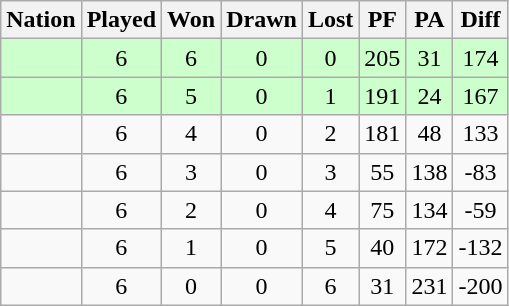<table class="wikitable" style="text-align:center;">
<tr>
<th>Nation</th>
<th>Played</th>
<th>Won</th>
<th>Drawn</th>
<th>Lost</th>
<th>PF</th>
<th>PA</th>
<th>Diff</th>
</tr>
<tr bgcolor=ccffcc>
<td align=left></td>
<td>6</td>
<td>6</td>
<td>0</td>
<td>0</td>
<td>205</td>
<td>31</td>
<td>174</td>
</tr>
<tr bgcolor=ccffcc>
<td align=left></td>
<td>6</td>
<td>5</td>
<td>0</td>
<td>1</td>
<td>191</td>
<td>24</td>
<td>167</td>
</tr>
<tr>
<td align=left></td>
<td>6</td>
<td>4</td>
<td>0</td>
<td>2</td>
<td>181</td>
<td>48</td>
<td>133</td>
</tr>
<tr>
<td align=left></td>
<td>6</td>
<td>3</td>
<td>0</td>
<td>3</td>
<td>55</td>
<td>138</td>
<td>-83</td>
</tr>
<tr>
<td align=left></td>
<td>6</td>
<td>2</td>
<td>0</td>
<td>4</td>
<td>75</td>
<td>134</td>
<td>-59</td>
</tr>
<tr>
<td align=left></td>
<td>6</td>
<td>1</td>
<td>0</td>
<td>5</td>
<td>40</td>
<td>172</td>
<td>-132</td>
</tr>
<tr>
<td align=left></td>
<td>6</td>
<td>0</td>
<td>0</td>
<td>6</td>
<td>31</td>
<td>231</td>
<td>-200</td>
</tr>
</table>
